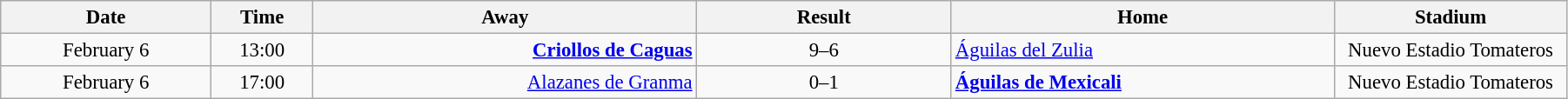<table class="wikitable" style="font-size:95%; text-align: center; width: 95%;">
<tr>
<th width="90">Date</th>
<th width="40">Time</th>
<th width="170">Away</th>
<th width="110">Result</th>
<th width="170">Home</th>
<th width="100">Stadium</th>
</tr>
<tr align=center>
<td>February 6</td>
<td>13:00</td>
<td align=right><strong><a href='#'>Criollos de Caguas</a></strong> </td>
<td>9–6</td>
<td align=left> <a href='#'>Águilas del Zulia</a></td>
<td>Nuevo Estadio Tomateros</td>
</tr>
<tr align=center>
<td>February 6</td>
<td>17:00</td>
<td align=right><a href='#'>Alazanes de Granma</a> </td>
<td>0–1</td>
<td align=left> <strong><a href='#'>Águilas de Mexicali</a></strong></td>
<td>Nuevo Estadio Tomateros</td>
</tr>
</table>
